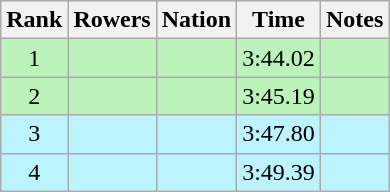<table class="wikitable sortable" style="text-align:center">
<tr>
<th>Rank</th>
<th>Rowers</th>
<th>Nation</th>
<th>Time</th>
<th>Notes</th>
</tr>
<tr bgcolor=bbf3bb>
<td>1</td>
<td align=left data-sort-value="Brechan, Ingun"></td>
<td align=left></td>
<td>3:44.02</td>
<td></td>
</tr>
<tr bgcolor=bbf3bb>
<td>2</td>
<td align=left data-sort-value="Braceland, Diane"></td>
<td align=left></td>
<td>3:45.19</td>
<td></td>
</tr>
<tr bgcolor=bbf3ff>
<td>3</td>
<td align=left data-sort-value="Klaasse, Helie"></td>
<td align=left></td>
<td>3:47.80</td>
<td></td>
</tr>
<tr bgcolor=bbf3ff>
<td>4</td>
<td align=left data-sort-value="Neffeová, Miluše"></td>
<td align=left></td>
<td>3:49.39</td>
<td></td>
</tr>
</table>
